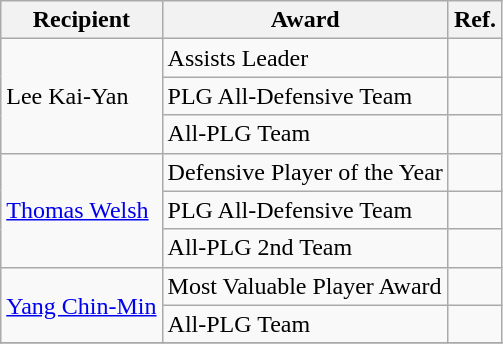<table class="wikitable">
<tr>
<th>Recipient</th>
<th>Award</th>
<th>Ref.</th>
</tr>
<tr>
<td rowspan=3>Lee Kai-Yan</td>
<td>Assists Leader</td>
<td></td>
</tr>
<tr>
<td>PLG All-Defensive Team</td>
<td></td>
</tr>
<tr>
<td>All-PLG Team</td>
<td></td>
</tr>
<tr>
<td rowspan=3><a href='#'>Thomas Welsh</a></td>
<td>Defensive Player of the Year</td>
<td></td>
</tr>
<tr>
<td>PLG All-Defensive Team</td>
<td></td>
</tr>
<tr>
<td>All-PLG 2nd Team</td>
<td></td>
</tr>
<tr>
<td rowspan=2><a href='#'>Yang Chin-Min</a></td>
<td>Most Valuable Player Award</td>
<td></td>
</tr>
<tr>
<td>All-PLG Team</td>
<td></td>
</tr>
<tr>
</tr>
</table>
